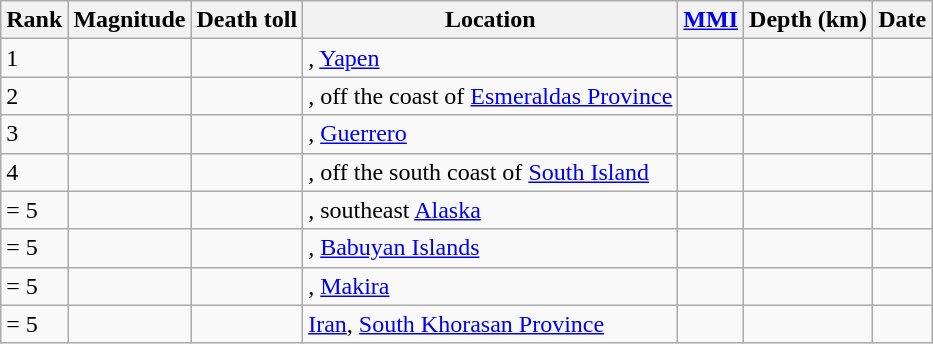<table class="sortable wikitable" style="font-size:100%;">
<tr>
<th>Rank</th>
<th>Magnitude</th>
<th>Death toll</th>
<th>Location</th>
<th><a href='#'>MMI</a></th>
<th>Depth (km)</th>
<th>Date</th>
</tr>
<tr>
<td>1</td>
<td></td>
<td></td>
<td>, <a href='#'>Yapen</a></td>
<td></td>
<td></td>
<td></td>
</tr>
<tr>
<td>2</td>
<td></td>
<td></td>
<td>, off the coast of <a href='#'>Esmeraldas Province</a></td>
<td></td>
<td></td>
<td></td>
</tr>
<tr>
<td>3</td>
<td></td>
<td></td>
<td>, <a href='#'>Guerrero</a></td>
<td></td>
<td></td>
<td></td>
</tr>
<tr>
<td>4</td>
<td></td>
<td></td>
<td>, off the south coast of <a href='#'>South Island</a></td>
<td></td>
<td></td>
<td></td>
</tr>
<tr>
<td>= 5</td>
<td></td>
<td></td>
<td>, southeast <a href='#'>Alaska</a></td>
<td></td>
<td></td>
<td></td>
</tr>
<tr>
<td>= 5</td>
<td></td>
<td></td>
<td>, <a href='#'>Babuyan Islands</a></td>
<td></td>
<td></td>
<td></td>
</tr>
<tr>
<td>= 5</td>
<td></td>
<td></td>
<td>, <a href='#'>Makira</a></td>
<td></td>
<td></td>
<td></td>
</tr>
<tr>
<td>= 5</td>
<td></td>
<td></td>
<td> <a href='#'>Iran</a>, <a href='#'>South Khorasan Province</a></td>
<td></td>
<td></td>
<td></td>
</tr>
</table>
